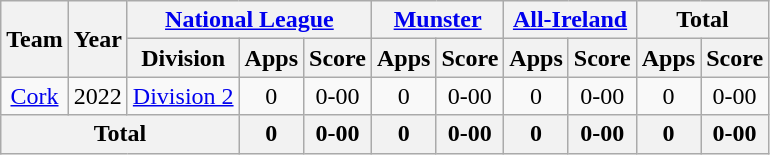<table class="wikitable" style="text-align:center">
<tr>
<th rowspan="2">Team</th>
<th rowspan="2">Year</th>
<th colspan="3"><a href='#'>National League</a></th>
<th colspan="2"><a href='#'>Munster</a></th>
<th colspan="2"><a href='#'>All-Ireland</a></th>
<th colspan="2">Total</th>
</tr>
<tr>
<th>Division</th>
<th>Apps</th>
<th>Score</th>
<th>Apps</th>
<th>Score</th>
<th>Apps</th>
<th>Score</th>
<th>Apps</th>
<th>Score</th>
</tr>
<tr>
<td rowspan="1"><a href='#'>Cork</a></td>
<td>2022</td>
<td rowspan="1"><a href='#'>Division 2</a></td>
<td>0</td>
<td>0-00</td>
<td>0</td>
<td>0-00</td>
<td>0</td>
<td>0-00</td>
<td>0</td>
<td>0-00</td>
</tr>
<tr>
<th colspan="3">Total</th>
<th>0</th>
<th>0-00</th>
<th>0</th>
<th>0-00</th>
<th>0</th>
<th>0-00</th>
<th>0</th>
<th>0-00</th>
</tr>
</table>
